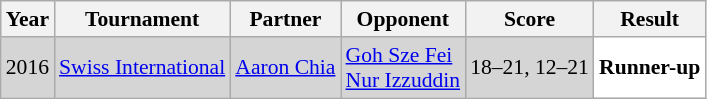<table class="sortable wikitable" style="font-size: 90%;">
<tr>
<th>Year</th>
<th>Tournament</th>
<th>Partner</th>
<th>Opponent</th>
<th>Score</th>
<th>Result</th>
</tr>
<tr style="background:#D5D5D5">
<td align="center">2016</td>
<td align="left"><a href='#'>Swiss International</a></td>
<td align="left"> <a href='#'>Aaron Chia</a></td>
<td align="left"> <a href='#'>Goh Sze Fei</a><br> <a href='#'>Nur Izzuddin</a></td>
<td align="left">18–21, 12–21</td>
<td style="text-align:left; background:white"> <strong>Runner-up</strong></td>
</tr>
</table>
